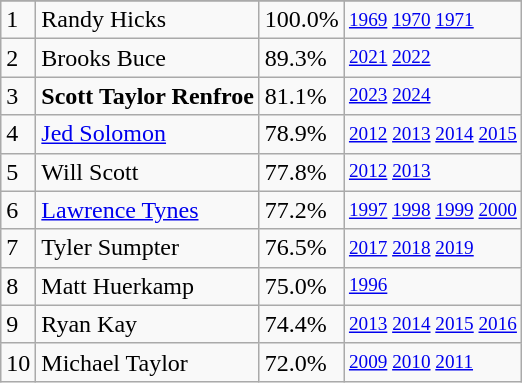<table class="wikitable">
<tr>
</tr>
<tr>
<td>1</td>
<td>Randy Hicks</td>
<td><abbr>100.0%</abbr></td>
<td style="font-size:80%;"><a href='#'>1969</a> <a href='#'>1970</a> <a href='#'>1971</a></td>
</tr>
<tr>
<td>2</td>
<td>Brooks Buce</td>
<td><abbr>89.3%</abbr></td>
<td style="font-size:80%;"><a href='#'>2021</a> <a href='#'>2022</a></td>
</tr>
<tr>
<td>3</td>
<td><strong>Scott Taylor Renfroe</strong></td>
<td><abbr>81.1%</abbr></td>
<td style="font-size:80%;"><a href='#'>2023</a> <a href='#'>2024</a></td>
</tr>
<tr>
<td>4</td>
<td><a href='#'>Jed Solomon</a></td>
<td><abbr>78.9%</abbr></td>
<td style="font-size:80%;"><a href='#'>2012</a> <a href='#'>2013</a> <a href='#'>2014</a> <a href='#'>2015</a></td>
</tr>
<tr>
<td>5</td>
<td>Will Scott</td>
<td><abbr>77.8%</abbr></td>
<td style="font-size:80%;"><a href='#'>2012</a> <a href='#'>2013</a></td>
</tr>
<tr>
<td>6</td>
<td><a href='#'>Lawrence Tynes</a></td>
<td><abbr>77.2%</abbr></td>
<td style="font-size:80%;"><a href='#'>1997</a> <a href='#'>1998</a> <a href='#'>1999</a> <a href='#'>2000</a></td>
</tr>
<tr>
<td>7</td>
<td>Tyler Sumpter</td>
<td><abbr>76.5%</abbr></td>
<td style="font-size:80%;"><a href='#'>2017</a> <a href='#'>2018</a> <a href='#'>2019</a></td>
</tr>
<tr>
<td>8</td>
<td>Matt Huerkamp</td>
<td><abbr>75.0%</abbr></td>
<td style="font-size:80%;"><a href='#'>1996</a></td>
</tr>
<tr>
<td>9</td>
<td>Ryan Kay</td>
<td><abbr>74.4%</abbr></td>
<td style="font-size:80%;"><a href='#'>2013</a> <a href='#'>2014</a> <a href='#'>2015</a> <a href='#'>2016</a></td>
</tr>
<tr>
<td>10</td>
<td>Michael Taylor</td>
<td><abbr>72.0%</abbr></td>
<td style="font-size:80%;"><a href='#'>2009</a> <a href='#'>2010</a> <a href='#'>2011</a><br></td>
</tr>
</table>
